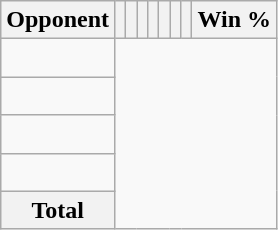<table class="wikitable sortable collapsible collapsed" style="text-align: center;">
<tr>
<th>Opponent</th>
<th></th>
<th></th>
<th></th>
<th></th>
<th></th>
<th></th>
<th></th>
<th>Win %</th>
</tr>
<tr>
<td align="left"><br></td>
</tr>
<tr>
<td align="left"><br></td>
</tr>
<tr>
<td align="left"><br></td>
</tr>
<tr>
<td align="left"><br></td>
</tr>
<tr class="sortbottom">
<th>Total<br></th>
</tr>
</table>
